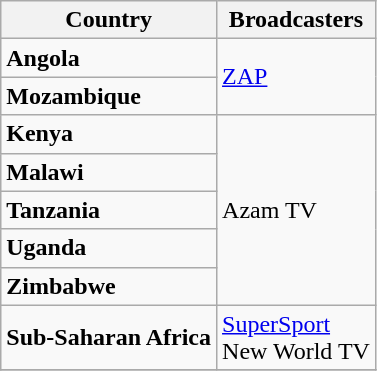<table class="wikitable" border="2">
<tr>
<th>Country</th>
<th>Broadcasters</th>
</tr>
<tr>
<td><strong>Angola</strong></td>
<td rowspan="2"><a href='#'>ZAP</a></td>
</tr>
<tr>
<td><strong>Mozambique</strong></td>
</tr>
<tr>
<td><strong>Kenya</strong></td>
<td rowspan="5">Azam TV</td>
</tr>
<tr>
<td><strong>Malawi</strong></td>
</tr>
<tr>
<td><strong>Tanzania</strong></td>
</tr>
<tr>
<td><strong>Uganda</strong></td>
</tr>
<tr>
<td><strong>Zimbabwe</strong></td>
</tr>
<tr>
<td><strong>Sub-Saharan Africa</strong></td>
<td><a href='#'>SuperSport</a><br>New World TV</td>
</tr>
<tr>
</tr>
</table>
